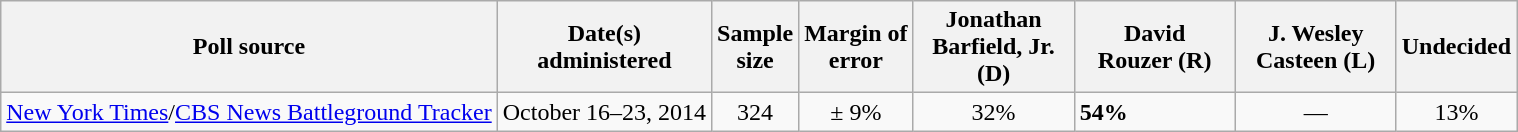<table class="wikitable">
<tr>
<th>Poll source</th>
<th>Date(s)<br>administered</th>
<th>Sample<br>size</th>
<th>Margin of<br>error</th>
<th style="width:100px;">Jonathan<br>Barfield, Jr. (D)</th>
<th style="width:100px;">David<br>Rouzer (R)</th>
<th style="width:100px;">J. Wesley<br>Casteen (L)</th>
<th>Undecided</th>
</tr>
<tr>
<td><a href='#'>New York Times</a>/<a href='#'>CBS News Battleground Tracker</a></td>
<td align=center>October 16–23, 2014</td>
<td align=center>324</td>
<td align=center>± 9%</td>
<td align=center>32%</td>
<td><strong>54%</strong></td>
<td align=center>—</td>
<td align=center>13%</td>
</tr>
</table>
